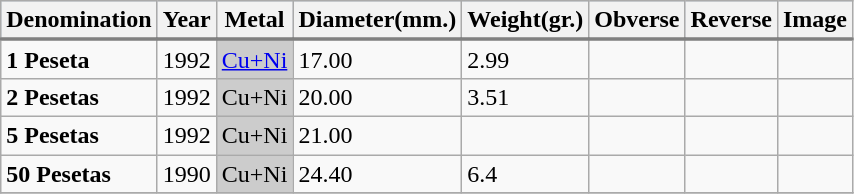<table class="wikitable" border="1">
<tr style="text-align:center; border-bottom:2px solid gray;" bgcolor="lightsteelblue">
<th>Denomination</th>
<th>Year</th>
<th>Metal</th>
<th>Diameter(mm.)</th>
<th>Weight(gr.)</th>
<th>Obverse</th>
<th>Reverse</th>
<th>Image</th>
</tr>
<tr style="text-align:center; border-bottom:2px solid gray;" bgcolor="lightsteelblue">
</tr>
<tr>
<td><strong>1 Peseta</strong></td>
<td>1992</td>
<td align="center" bgcolor="#CCCCCC"><a href='#'>Cu+Ni</a></td>
<td>17.00</td>
<td>2.99</td>
<td></td>
<td></td>
<td></td>
</tr>
<tr>
<td><strong>2 Pesetas</strong></td>
<td>1992</td>
<td align="center" bgcolor="#CCCCCC">Cu+Ni</td>
<td>20.00</td>
<td>3.51</td>
<td></td>
<td></td>
<td></td>
</tr>
<tr>
<td><strong>5 Pesetas</strong></td>
<td>1992</td>
<td align="center" bgcolor="#CCCCCC">Cu+Ni</td>
<td>21.00</td>
<td></td>
<td></td>
<td></td>
<td></td>
</tr>
<tr>
<td><strong>50 Pesetas</strong></td>
<td>1990</td>
<td align="center" bgcolor="#CCCCCC">Cu+Ni</td>
<td>24.40</td>
<td>6.4</td>
<td></td>
<td></td>
<td></td>
</tr>
<tr>
</tr>
</table>
